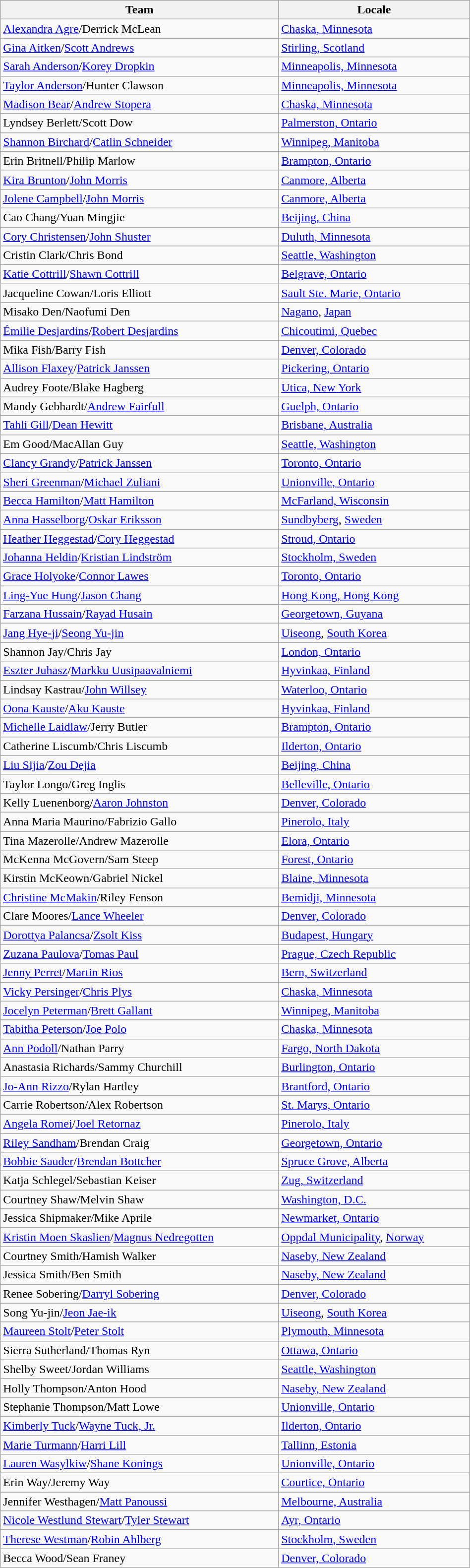<table class="wikitable sortable" style="margin-right:0; width:50%">
<tr>
<th>Team</th>
<th>Locale</th>
</tr>
<tr>
<td><a href='#'>Alexandra Agre</a>/Derrick McLean</td>
<td> <a href='#'>Chaska, Minnesota</a></td>
</tr>
<tr>
<td><a href='#'>Gina Aitken</a>/<a href='#'>Scott Andrews</a></td>
<td> <a href='#'>Stirling, Scotland</a></td>
</tr>
<tr>
<td><a href='#'>Sarah Anderson</a>/<a href='#'>Korey Dropkin</a></td>
<td> <a href='#'>Minneapolis, Minnesota</a></td>
</tr>
<tr>
<td><a href='#'>Taylor Anderson</a>/Hunter Clawson</td>
<td> <a href='#'>Minneapolis, Minnesota</a></td>
</tr>
<tr>
<td><a href='#'>Madison Bear</a>/<a href='#'>Andrew Stopera</a></td>
<td> <a href='#'>Chaska, Minnesota</a></td>
</tr>
<tr>
<td>Lyndsey Berlett/Scott Dow</td>
<td> <a href='#'>Palmerston, Ontario</a></td>
</tr>
<tr>
<td><a href='#'>Shannon Birchard</a>/<a href='#'>Catlin Schneider</a></td>
<td> <a href='#'>Winnipeg, Manitoba</a></td>
</tr>
<tr>
<td>Erin Britnell/Philip Marlow</td>
<td> <a href='#'>Brampton, Ontario</a></td>
</tr>
<tr>
<td><a href='#'>Kira Brunton</a>/<a href='#'>John Morris</a></td>
<td> <a href='#'>Canmore, Alberta</a></td>
</tr>
<tr>
<td><a href='#'>Jolene Campbell</a>/<a href='#'>John Morris</a></td>
<td> <a href='#'>Canmore, Alberta</a></td>
</tr>
<tr>
<td>Cao Chang/Yuan Mingjie</td>
<td> <a href='#'>Beijing, China</a></td>
</tr>
<tr>
<td><a href='#'>Cory Christensen</a>/<a href='#'>John Shuster</a></td>
<td> <a href='#'>Duluth, Minnesota</a></td>
</tr>
<tr>
<td>Cristin Clark/Chris Bond</td>
<td> <a href='#'>Seattle, Washington</a></td>
</tr>
<tr>
<td><a href='#'>Katie Cottrill</a>/<a href='#'>Shawn Cottrill</a></td>
<td> <a href='#'>Belgrave, Ontario</a></td>
</tr>
<tr>
<td>Jacqueline Cowan/Loris Elliott</td>
<td> <a href='#'>Sault Ste. Marie, Ontario</a></td>
</tr>
<tr>
<td>Misako Den/Naofumi Den</td>
<td> <a href='#'>Nagano</a>, <a href='#'>Japan</a></td>
</tr>
<tr>
<td><a href='#'>Émilie Desjardins</a>/<a href='#'>Robert Desjardins</a></td>
<td> <a href='#'>Chicoutimi, Quebec</a></td>
</tr>
<tr>
<td>Mika Fish/Barry Fish</td>
<td> <a href='#'>Denver, Colorado</a></td>
</tr>
<tr>
<td><a href='#'>Allison Flaxey</a>/<a href='#'>Patrick Janssen</a></td>
<td> <a href='#'>Pickering, Ontario</a></td>
</tr>
<tr>
<td>Audrey Foote/Blake Hagberg</td>
<td> <a href='#'>Utica, New York</a></td>
</tr>
<tr>
<td>Mandy Gebhardt/<a href='#'>Andrew Fairfull</a></td>
<td> <a href='#'>Guelph, Ontario</a></td>
</tr>
<tr>
<td><a href='#'>Tahli Gill</a>/<a href='#'>Dean Hewitt</a></td>
<td> <a href='#'>Brisbane, Australia</a></td>
</tr>
<tr>
<td>Em Good/MacAllan Guy</td>
<td> <a href='#'>Seattle, Washington</a></td>
</tr>
<tr>
<td><a href='#'>Clancy Grandy</a>/<a href='#'>Patrick Janssen</a></td>
<td> <a href='#'>Toronto, Ontario</a></td>
</tr>
<tr>
<td><a href='#'>Sheri Greenman</a>/<a href='#'>Michael Zuliani</a></td>
<td> <a href='#'>Unionville, Ontario</a></td>
</tr>
<tr>
<td><a href='#'>Becca Hamilton</a>/<a href='#'>Matt Hamilton</a></td>
<td> <a href='#'>McFarland, Wisconsin</a></td>
</tr>
<tr>
<td><a href='#'>Anna Hasselborg</a>/<a href='#'>Oskar Eriksson</a></td>
<td> <a href='#'>Sundbyberg</a>, <a href='#'>Sweden</a></td>
</tr>
<tr>
<td><a href='#'>Heather Heggestad</a>/<a href='#'>Cory Heggestad</a></td>
<td> <a href='#'>Stroud, Ontario</a></td>
</tr>
<tr>
<td><a href='#'>Johanna Heldin</a>/<a href='#'>Kristian Lindström</a></td>
<td> <a href='#'>Stockholm, Sweden</a></td>
</tr>
<tr>
<td><a href='#'>Grace Holyoke</a>/<a href='#'>Connor Lawes</a></td>
<td> <a href='#'>Toronto, Ontario</a></td>
</tr>
<tr>
<td><a href='#'>Ling-Yue Hung</a>/<a href='#'>Jason Chang</a></td>
<td> <a href='#'>Hong Kong, Hong Kong</a></td>
</tr>
<tr>
<td><a href='#'>Farzana Hussain</a>/<a href='#'>Rayad Husain</a></td>
<td> <a href='#'>Georgetown, Guyana</a></td>
</tr>
<tr>
<td><a href='#'>Jang Hye-ji</a>/<a href='#'>Seong Yu-jin</a></td>
<td> <a href='#'>Uiseong</a>, <a href='#'>South Korea</a></td>
</tr>
<tr>
<td>Shannon Jay/Chris Jay</td>
<td> <a href='#'>London, Ontario</a></td>
</tr>
<tr>
<td><a href='#'>Eszter Juhasz</a>/<a href='#'>Markku Uusipaavalniemi</a></td>
<td> <a href='#'>Hyvinkaa, Finland</a></td>
</tr>
<tr>
<td>Lindsay Kastrau/<a href='#'>John Willsey</a></td>
<td> <a href='#'>Waterloo, Ontario</a></td>
</tr>
<tr>
<td><a href='#'>Oona Kauste</a>/<a href='#'>Aku Kauste</a></td>
<td> <a href='#'>Hyvinkaa, Finland</a></td>
</tr>
<tr>
<td><a href='#'>Michelle Laidlaw</a>/Jerry Butler</td>
<td> <a href='#'>Brampton, Ontario</a></td>
</tr>
<tr>
<td>Catherine Liscumb/Chris Liscumb</td>
<td> <a href='#'>Ilderton, Ontario</a></td>
</tr>
<tr>
<td><a href='#'>Liu Sijia</a>/<a href='#'>Zou Dejia</a></td>
<td> <a href='#'>Beijing, China</a></td>
</tr>
<tr>
<td>Taylor Longo/Greg Inglis</td>
<td> <a href='#'>Belleville, Ontario</a></td>
</tr>
<tr>
<td>Kelly Luenenborg/<a href='#'>Aaron Johnston</a></td>
<td> <a href='#'>Denver, Colorado</a></td>
</tr>
<tr>
<td>Anna Maria Maurino/Fabrizio Gallo</td>
<td> <a href='#'>Pinerolo, Italy</a></td>
</tr>
<tr>
<td>Tina Mazerolle/Andrew Mazerolle</td>
<td> <a href='#'>Elora, Ontario</a></td>
</tr>
<tr>
<td>McKenna McGovern/Sam Steep</td>
<td> <a href='#'>Forest, Ontario</a></td>
</tr>
<tr>
<td>Kirstin McKeown/Gabriel Nickel</td>
<td> <a href='#'>Blaine, Minnesota</a></td>
</tr>
<tr>
<td><a href='#'>Christine McMakin</a>/Riley Fenson</td>
<td> <a href='#'>Bemidji, Minnesota</a></td>
</tr>
<tr>
<td>Clare Moores/<a href='#'>Lance Wheeler</a></td>
<td> <a href='#'>Denver, Colorado</a></td>
</tr>
<tr>
<td><a href='#'>Dorottya Palancsa</a>/<a href='#'>Zsolt Kiss</a></td>
<td> <a href='#'>Budapest, Hungary</a></td>
</tr>
<tr>
<td><a href='#'>Zuzana Paulova</a>/<a href='#'>Tomas Paul</a></td>
<td> <a href='#'>Prague, Czech Republic</a></td>
</tr>
<tr>
<td><a href='#'>Jenny Perret</a>/<a href='#'>Martin Rios</a></td>
<td> <a href='#'>Bern, Switzerland</a></td>
</tr>
<tr>
<td><a href='#'>Vicky Persinger</a>/<a href='#'>Chris Plys</a></td>
<td> <a href='#'>Chaska, Minnesota</a></td>
</tr>
<tr>
<td><a href='#'>Jocelyn Peterman</a>/<a href='#'>Brett Gallant</a></td>
<td> <a href='#'>Winnipeg, Manitoba</a></td>
</tr>
<tr>
<td><a href='#'>Tabitha Peterson</a>/<a href='#'>Joe Polo</a></td>
<td> <a href='#'>Chaska, Minnesota</a></td>
</tr>
<tr>
<td><a href='#'>Ann Podoll</a>/Nathan Parry</td>
<td> <a href='#'>Fargo, North Dakota</a></td>
</tr>
<tr>
<td>Anastasia Richards/Sammy Churchill</td>
<td> <a href='#'>Burlington, Ontario</a></td>
</tr>
<tr>
<td><a href='#'>Jo-Ann Rizzo</a>/Rylan Hartley</td>
<td> <a href='#'>Brantford, Ontario</a></td>
</tr>
<tr>
<td>Carrie Robertson/Alex Robertson</td>
<td> <a href='#'>St. Marys, Ontario</a></td>
</tr>
<tr>
<td><a href='#'>Angela Romei</a>/<a href='#'>Joel Retornaz</a></td>
<td> <a href='#'>Pinerolo, Italy</a></td>
</tr>
<tr>
<td><a href='#'>Riley Sandham</a>/Brendan Craig</td>
<td> <a href='#'>Georgetown, Ontario</a></td>
</tr>
<tr>
<td><a href='#'>Bobbie Sauder</a>/<a href='#'>Brendan Bottcher</a></td>
<td> <a href='#'>Spruce Grove, Alberta</a></td>
</tr>
<tr>
<td>Katja Schlegel/Sebastian Keiser</td>
<td> <a href='#'>Zug, Switzerland</a></td>
</tr>
<tr>
<td>Courtney Shaw/Melvin Shaw</td>
<td> <a href='#'>Washington, D.C.</a></td>
</tr>
<tr>
<td>Jessica Shipmaker/Mike Aprile</td>
<td> <a href='#'>Newmarket, Ontario</a></td>
</tr>
<tr>
<td><a href='#'>Kristin Moen Skaslien</a>/<a href='#'>Magnus Nedregotten</a></td>
<td> <a href='#'>Oppdal Municipality</a>, <a href='#'>Norway</a></td>
</tr>
<tr>
<td>Courtney Smith/Hamish Walker</td>
<td> <a href='#'>Naseby, New Zealand</a></td>
</tr>
<tr>
<td>Jessica Smith/Ben Smith</td>
<td> <a href='#'>Naseby, New Zealand</a></td>
</tr>
<tr>
<td>Renee Sobering/<a href='#'>Darryl Sobering</a></td>
<td> <a href='#'>Denver, Colorado</a></td>
</tr>
<tr>
<td>Song Yu-jin/<a href='#'>Jeon Jae-ik</a></td>
<td> <a href='#'>Uiseong</a>, <a href='#'>South Korea</a></td>
</tr>
<tr>
<td><a href='#'>Maureen Stolt</a>/<a href='#'>Peter Stolt</a></td>
<td> <a href='#'>Plymouth, Minnesota</a></td>
</tr>
<tr>
<td>Sierra Sutherland/Thomas Ryn</td>
<td> <a href='#'>Ottawa, Ontario</a></td>
</tr>
<tr>
<td>Shelby Sweet/Jordan Williams</td>
<td> <a href='#'>Seattle, Washington</a></td>
</tr>
<tr>
<td>Holly Thompson/Anton Hood</td>
<td> <a href='#'>Naseby, New Zealand</a></td>
</tr>
<tr>
<td>Stephanie Thompson/Matt Lowe</td>
<td> <a href='#'>Unionville, Ontario</a></td>
</tr>
<tr>
<td><a href='#'>Kimberly Tuck</a>/<a href='#'>Wayne Tuck, Jr.</a></td>
<td> <a href='#'>Ilderton, Ontario</a></td>
</tr>
<tr>
<td><a href='#'>Marie Turmann</a>/<a href='#'>Harri Lill</a></td>
<td> <a href='#'>Tallinn, Estonia</a></td>
</tr>
<tr>
<td><a href='#'>Lauren Wasylkiw</a>/<a href='#'>Shane Konings</a></td>
<td> <a href='#'>Unionville, Ontario</a></td>
</tr>
<tr>
<td>Erin Way/Jeremy Way</td>
<td> <a href='#'>Courtice, Ontario</a></td>
</tr>
<tr>
<td>Jennifer Westhagen/<a href='#'>Matt Panoussi</a></td>
<td> <a href='#'>Melbourne, Australia</a></td>
</tr>
<tr>
<td><a href='#'>Nicole Westlund Stewart</a>/<a href='#'>Tyler Stewart</a></td>
<td> <a href='#'>Ayr, Ontario</a></td>
</tr>
<tr>
<td><a href='#'>Therese Westman</a>/<a href='#'>Robin Ahlberg</a></td>
<td> <a href='#'>Stockholm, Sweden</a></td>
</tr>
<tr>
<td>Becca Wood/Sean Franey</td>
<td> <a href='#'>Denver, Colorado</a></td>
</tr>
</table>
